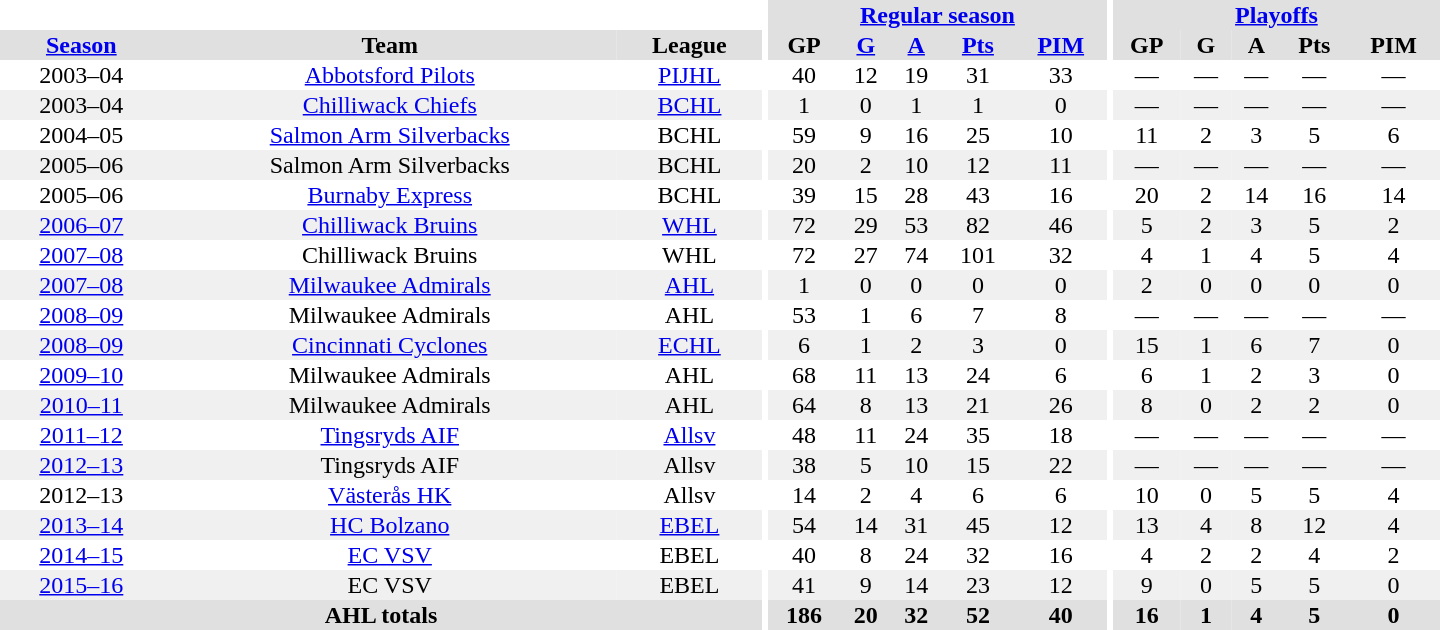<table border="0" cellpadding="1" cellspacing="0" style="text-align:center; width:60em">
<tr bgcolor="#e0e0e0">
<th colspan="3" bgcolor="#ffffff"></th>
<th rowspan="99" bgcolor="#ffffff"></th>
<th colspan="5"><a href='#'>Regular season</a></th>
<th rowspan="99" bgcolor="#ffffff"></th>
<th colspan="5"><a href='#'>Playoffs</a></th>
</tr>
<tr bgcolor="#e0e0e0">
<th><a href='#'>Season</a></th>
<th>Team</th>
<th>League</th>
<th>GP</th>
<th><a href='#'>G</a></th>
<th><a href='#'>A</a></th>
<th><a href='#'>Pts</a></th>
<th><a href='#'>PIM</a></th>
<th>GP</th>
<th>G</th>
<th>A</th>
<th>Pts</th>
<th>PIM</th>
</tr>
<tr>
<td>2003–04</td>
<td><a href='#'>Abbotsford Pilots</a></td>
<td><a href='#'>PIJHL</a></td>
<td>40</td>
<td>12</td>
<td>19</td>
<td>31</td>
<td>33</td>
<td>—</td>
<td>—</td>
<td>—</td>
<td>—</td>
<td>—</td>
</tr>
<tr bgcolor="#f0f0f0">
<td>2003–04</td>
<td><a href='#'>Chilliwack Chiefs</a></td>
<td><a href='#'>BCHL</a></td>
<td>1</td>
<td>0</td>
<td>1</td>
<td>1</td>
<td>0</td>
<td>—</td>
<td>—</td>
<td>—</td>
<td>—</td>
<td>—</td>
</tr>
<tr>
<td>2004–05</td>
<td><a href='#'>Salmon Arm Silverbacks</a></td>
<td>BCHL</td>
<td>59</td>
<td>9</td>
<td>16</td>
<td>25</td>
<td>10</td>
<td>11</td>
<td>2</td>
<td>3</td>
<td>5</td>
<td>6</td>
</tr>
<tr bgcolor="#f0f0f0">
<td>2005–06</td>
<td>Salmon Arm Silverbacks</td>
<td>BCHL</td>
<td>20</td>
<td>2</td>
<td>10</td>
<td>12</td>
<td>11</td>
<td>—</td>
<td>—</td>
<td>—</td>
<td>—</td>
<td>—</td>
</tr>
<tr>
<td>2005–06</td>
<td><a href='#'>Burnaby Express</a></td>
<td>BCHL</td>
<td>39</td>
<td>15</td>
<td>28</td>
<td>43</td>
<td>16</td>
<td>20</td>
<td>2</td>
<td>14</td>
<td>16</td>
<td>14</td>
</tr>
<tr bgcolor="#f0f0f0">
<td><a href='#'>2006–07</a></td>
<td><a href='#'>Chilliwack Bruins</a></td>
<td><a href='#'>WHL</a></td>
<td>72</td>
<td>29</td>
<td>53</td>
<td>82</td>
<td>46</td>
<td>5</td>
<td>2</td>
<td>3</td>
<td>5</td>
<td>2</td>
</tr>
<tr>
<td><a href='#'>2007–08</a></td>
<td>Chilliwack Bruins</td>
<td>WHL</td>
<td>72</td>
<td>27</td>
<td>74</td>
<td>101</td>
<td>32</td>
<td>4</td>
<td>1</td>
<td>4</td>
<td>5</td>
<td>4</td>
</tr>
<tr bgcolor="#f0f0f0">
<td><a href='#'>2007–08</a></td>
<td><a href='#'>Milwaukee Admirals</a></td>
<td><a href='#'>AHL</a></td>
<td>1</td>
<td>0</td>
<td>0</td>
<td>0</td>
<td>0</td>
<td>2</td>
<td>0</td>
<td>0</td>
<td>0</td>
<td>0</td>
</tr>
<tr>
<td><a href='#'>2008–09</a></td>
<td>Milwaukee Admirals</td>
<td>AHL</td>
<td>53</td>
<td>1</td>
<td>6</td>
<td>7</td>
<td>8</td>
<td>—</td>
<td>—</td>
<td>—</td>
<td>—</td>
<td>—</td>
</tr>
<tr bgcolor="#f0f0f0">
<td><a href='#'>2008–09</a></td>
<td><a href='#'>Cincinnati Cyclones</a></td>
<td><a href='#'>ECHL</a></td>
<td>6</td>
<td>1</td>
<td>2</td>
<td>3</td>
<td>0</td>
<td>15</td>
<td>1</td>
<td>6</td>
<td>7</td>
<td>0</td>
</tr>
<tr>
<td><a href='#'>2009–10</a></td>
<td>Milwaukee Admirals</td>
<td>AHL</td>
<td>68</td>
<td>11</td>
<td>13</td>
<td>24</td>
<td>6</td>
<td>6</td>
<td>1</td>
<td>2</td>
<td>3</td>
<td>0</td>
</tr>
<tr bgcolor="#f0f0f0">
<td><a href='#'>2010–11</a></td>
<td>Milwaukee Admirals</td>
<td>AHL</td>
<td>64</td>
<td>8</td>
<td>13</td>
<td>21</td>
<td>26</td>
<td>8</td>
<td>0</td>
<td>2</td>
<td>2</td>
<td>0</td>
</tr>
<tr>
<td><a href='#'>2011–12</a></td>
<td><a href='#'>Tingsryds AIF</a></td>
<td><a href='#'>Allsv</a></td>
<td>48</td>
<td>11</td>
<td>24</td>
<td>35</td>
<td>18</td>
<td>—</td>
<td>—</td>
<td>—</td>
<td>—</td>
<td>—</td>
</tr>
<tr bgcolor="#f0f0f0">
<td><a href='#'>2012–13</a></td>
<td>Tingsryds AIF</td>
<td>Allsv</td>
<td>38</td>
<td>5</td>
<td>10</td>
<td>15</td>
<td>22</td>
<td>—</td>
<td>—</td>
<td>—</td>
<td>—</td>
<td>—</td>
</tr>
<tr>
<td>2012–13</td>
<td><a href='#'>Västerås HK</a></td>
<td>Allsv</td>
<td>14</td>
<td>2</td>
<td>4</td>
<td>6</td>
<td>6</td>
<td>10</td>
<td>0</td>
<td>5</td>
<td>5</td>
<td>4</td>
</tr>
<tr bgcolor="#f0f0f0">
<td><a href='#'>2013–14</a></td>
<td><a href='#'>HC Bolzano</a></td>
<td><a href='#'>EBEL</a></td>
<td>54</td>
<td>14</td>
<td>31</td>
<td>45</td>
<td>12</td>
<td>13</td>
<td>4</td>
<td>8</td>
<td>12</td>
<td>4</td>
</tr>
<tr>
<td><a href='#'>2014–15</a></td>
<td><a href='#'>EC VSV</a></td>
<td>EBEL</td>
<td>40</td>
<td>8</td>
<td>24</td>
<td>32</td>
<td>16</td>
<td>4</td>
<td>2</td>
<td>2</td>
<td>4</td>
<td>2</td>
</tr>
<tr bgcolor="#f0f0f0">
<td><a href='#'>2015–16</a></td>
<td>EC VSV</td>
<td>EBEL</td>
<td>41</td>
<td>9</td>
<td>14</td>
<td>23</td>
<td>12</td>
<td>9</td>
<td>0</td>
<td>5</td>
<td>5</td>
<td>0</td>
</tr>
<tr bgcolor="#e0e0e0">
<th colspan="3">AHL totals</th>
<th>186</th>
<th>20</th>
<th>32</th>
<th>52</th>
<th>40</th>
<th>16</th>
<th>1</th>
<th>4</th>
<th>5</th>
<th>0</th>
</tr>
</table>
